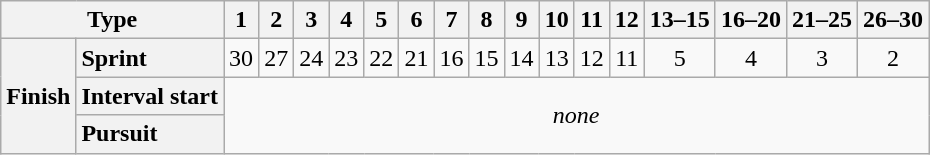<table class="wikitable plainrowheaders floatright" style="text-align: center;">
<tr>
<th scope="col" colspan="2">Type</th>
<th scope="col">1</th>
<th scope="col">2</th>
<th scope="col">3</th>
<th scope="col">4</th>
<th scope="col">5</th>
<th scope="col">6</th>
<th scope="col">7</th>
<th scope="col">8</th>
<th scope="col">9</th>
<th scope="col">10</th>
<th scope="col">11</th>
<th scope="col">12</th>
<th scope="col">13–15</th>
<th scope="col">16–20</th>
<th scope="col">21–25</th>
<th scope="col">26–30</th>
</tr>
<tr>
<th scope="row" rowspan=3>Finish</th>
<th scope="row" style="text-align:left;">Sprint</th>
<td>30</td>
<td>27</td>
<td>24</td>
<td>23</td>
<td>22</td>
<td>21</td>
<td>16</td>
<td>15</td>
<td>14</td>
<td>13</td>
<td>12</td>
<td>11</td>
<td>5</td>
<td>4</td>
<td>3</td>
<td>2</td>
</tr>
<tr>
<th scope="row" style="text-align:left;">Interval start</th>
<td rowspan="2" colspan="16"><em>none</em></td>
</tr>
<tr>
<th scope="row" style="text-align:left;">Pursuit</th>
</tr>
</table>
